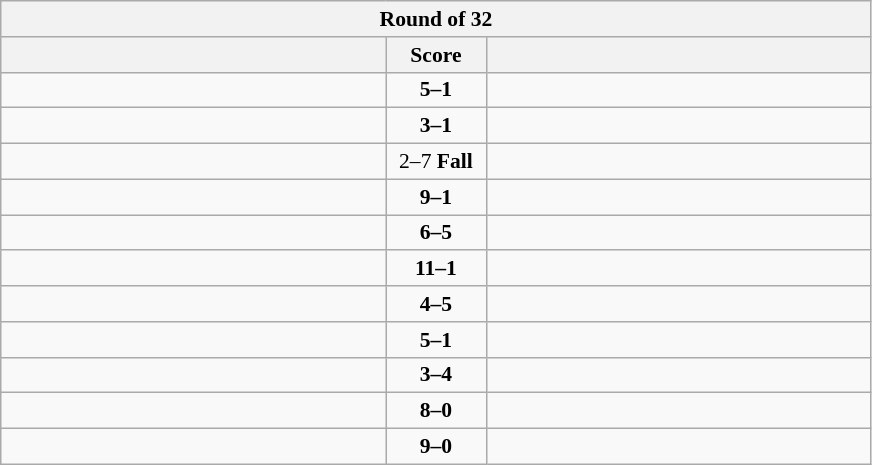<table class="wikitable" style="text-align: center; font-size:90% ">
<tr>
<th colspan=3>Round of 32</th>
</tr>
<tr>
<th align="right" width="250"></th>
<th width="60">Score</th>
<th align="left" width="250"></th>
</tr>
<tr>
<td align=left><strong></strong></td>
<td align=center><strong>5–1</strong></td>
<td align=left></td>
</tr>
<tr>
<td align=left><strong></strong></td>
<td align=center><strong>3–1</strong></td>
<td align=left></td>
</tr>
<tr>
<td align=left><strong></strong></td>
<td align=center>2–7 <strong>Fall</strong></td>
<td align=left></td>
</tr>
<tr>
<td align=left><strong></strong></td>
<td align=center><strong>9–1</strong></td>
<td align=left></td>
</tr>
<tr>
<td align=left><strong></strong></td>
<td align=center><strong>6–5</strong></td>
<td align=left></td>
</tr>
<tr>
<td align=left><strong></strong></td>
<td align=center><strong>11–1</strong></td>
<td align=left></td>
</tr>
<tr>
<td align=left></td>
<td align=center><strong>4–5</strong></td>
<td align=left><strong></strong></td>
</tr>
<tr>
<td align=left><strong></strong></td>
<td align=center><strong>5–1</strong></td>
<td align=left></td>
</tr>
<tr>
<td align=left></td>
<td align=center><strong>3–4</strong></td>
<td align=left><strong></strong></td>
</tr>
<tr>
<td align=left><strong></strong></td>
<td align=center><strong>8–0</strong></td>
<td align=left></td>
</tr>
<tr>
<td align=left><strong></strong></td>
<td align=center><strong>9–0</strong></td>
<td align=left></td>
</tr>
</table>
